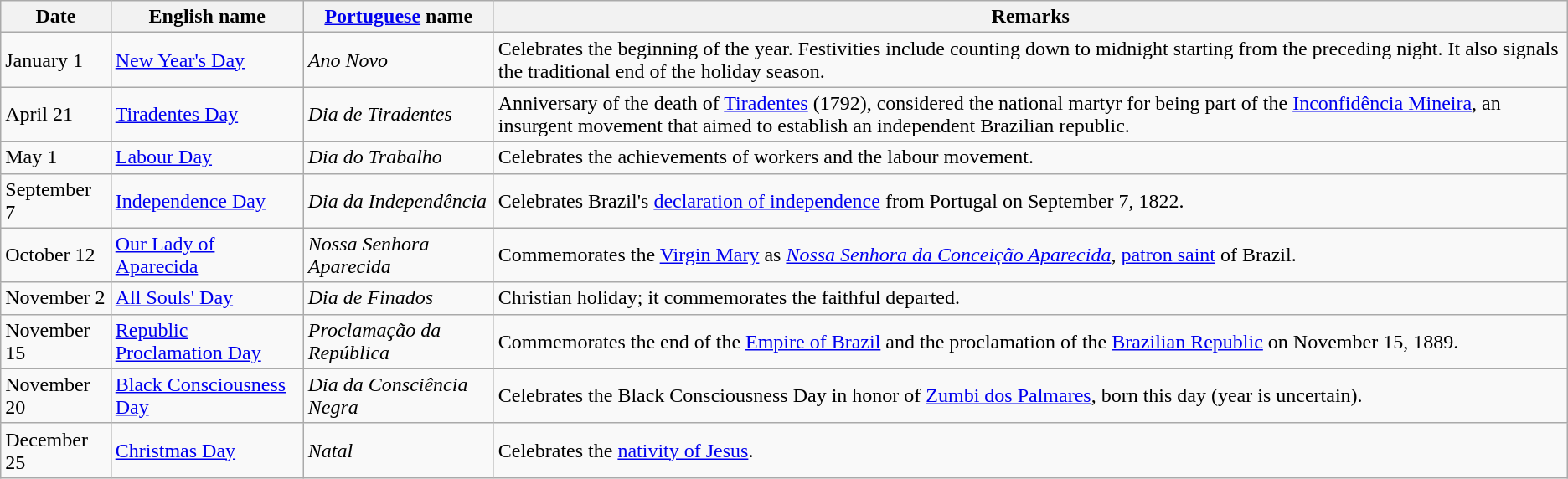<table class="wikitable sortable">
<tr>
<th>Date</th>
<th>English name</th>
<th><a href='#'>Portuguese</a> name</th>
<th>Remarks</th>
</tr>
<tr>
<td>January 1</td>
<td><a href='#'>New Year's Day</a></td>
<td><em>Ano Novo</em></td>
<td>Celebrates the beginning of the year. Festivities include counting down to midnight starting from the preceding night. It also signals the traditional end of the holiday season.</td>
</tr>
<tr>
<td>April 21</td>
<td><a href='#'>Tiradentes Day</a></td>
<td><em>Dia de Tiradentes</em></td>
<td>Anniversary of the death of <a href='#'>Tiradentes</a> (1792), considered the national martyr for being part of the <a href='#'>Inconfidência Mineira</a>, an insurgent movement that aimed to establish an independent Brazilian republic.</td>
</tr>
<tr>
<td>May 1</td>
<td><a href='#'>Labour Day</a></td>
<td><em>Dia do Trabalho</em></td>
<td>Celebrates the achievements of workers and the labour movement.</td>
</tr>
<tr>
<td>September 7</td>
<td><a href='#'>Independence Day</a></td>
<td><em>Dia da Independência</em></td>
<td>Celebrates Brazil's <a href='#'>declaration of independence</a> from Portugal on September 7, 1822.</td>
</tr>
<tr>
<td>October 12</td>
<td><a href='#'>Our Lady of Aparecida</a></td>
<td><em>Nossa Senhora Aparecida</em></td>
<td>Commemorates the <a href='#'>Virgin Mary</a> as <em><a href='#'>Nossa Senhora da Conceição Aparecida</a></em>, <a href='#'>patron saint</a> of Brazil.</td>
</tr>
<tr>
<td>November 2</td>
<td><a href='#'>All Souls' Day</a></td>
<td><em>Dia de Finados</em></td>
<td>Christian holiday; it commemorates the faithful departed.</td>
</tr>
<tr>
<td>November 15</td>
<td><a href='#'>Republic Proclamation Day</a></td>
<td><em>Proclamação da República</em></td>
<td>Commemorates the end of the <a href='#'>Empire of Brazil</a> and the proclamation of the <a href='#'>Brazilian Republic</a> on November 15, 1889.</td>
</tr>
<tr>
<td>November 20</td>
<td><a href='#'>Black Consciousness Day</a></td>
<td><em>Dia da Consciência Negra</em></td>
<td>Celebrates the Black Consciousness Day in honor of <a href='#'>Zumbi dos Palmares</a>, born this day (year is uncertain).</td>
</tr>
<tr>
<td>December 25</td>
<td><a href='#'>Christmas Day</a></td>
<td><em>Natal</em></td>
<td>Celebrates the <a href='#'>nativity of Jesus</a>.</td>
</tr>
</table>
